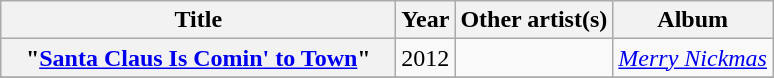<table class="wikitable plainrowheaders" style="text-align:center;" border="1">
<tr>
<th scope="col" style="width:16em;">Title</th>
<th scope="col">Year</th>
<th scope="col">Other artist(s)</th>
<th scope="col">Album</th>
</tr>
<tr>
<th scope="row">"<a href='#'>Santa Claus Is Comin' to Town</a>"</th>
<td>2012</td>
<td></td>
<td><em><a href='#'>Merry Nickmas</a></em></td>
</tr>
<tr>
</tr>
</table>
